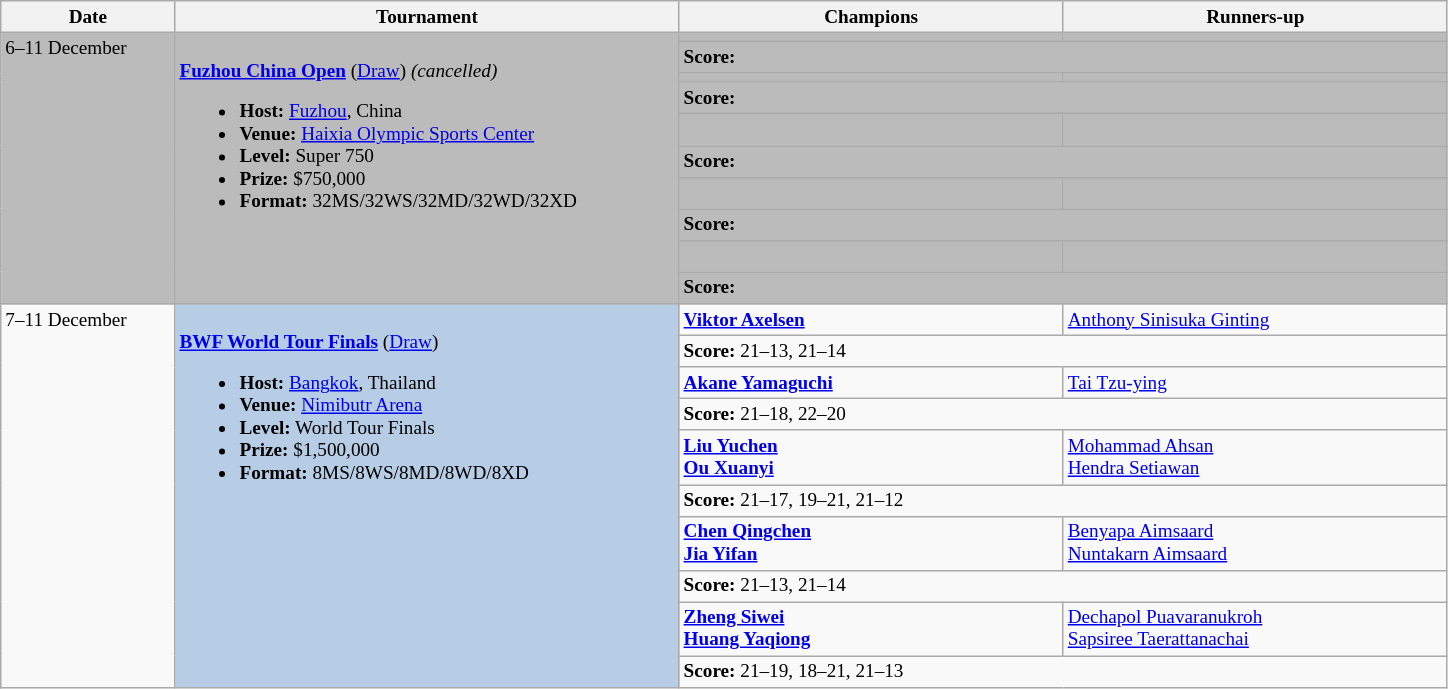<table class="wikitable" style="font-size:80%">
<tr>
<th width="110">Date</th>
<th width="330">Tournament</th>
<th width="250">Champions</th>
<th width="250">Runners-up</th>
</tr>
<tr valign="top" bgcolor="#BBBBBB">
<td rowspan="10">6–11 December</td>
<td bgcolor="#BBBBBB" rowspan="10"><br><strong><a href='#'>Fuzhou China Open</a></strong> (<a href='#'>Draw</a>) <em>(cancelled)</em><ul><li><strong>Host:</strong> <a href='#'>Fuzhou</a>, China</li><li><strong>Venue:</strong> <a href='#'>Haixia Olympic Sports Center</a></li><li><strong>Level:</strong> Super 750</li><li><strong>Prize:</strong> $750,000</li><li><strong>Format:</strong> 32MS/32WS/32MD/32WD/32XD</li></ul></td>
<td><strong> </strong></td>
<td></td>
</tr>
<tr bgcolor="#BBBBBB">
<td colspan="2"><strong>Score:</strong></td>
</tr>
<tr valign="top" bgcolor="#BBBBBB">
<td><strong> </strong></td>
<td></td>
</tr>
<tr bgcolor="#BBBBBB">
<td colspan="2"><strong>Score:</strong></td>
</tr>
<tr valign="top" bgcolor="#BBBBBB">
<td><strong> <br> </strong></td>
<td> <br></td>
</tr>
<tr bgcolor="#BBBBBB">
<td colspan="2"><strong>Score:</strong></td>
</tr>
<tr valign="top" bgcolor="#BBBBBB">
<td><strong> <br> </strong></td>
<td> <br></td>
</tr>
<tr bgcolor="#BBBBBB">
<td colspan="2"><strong>Score:</strong></td>
</tr>
<tr valign="top" bgcolor="#BBBBBB">
<td><strong> <br> </strong></td>
<td> <br></td>
</tr>
<tr bgcolor="#BBBBBB">
<td colspan="2"><strong>Score:</strong></td>
</tr>
<tr valign="top">
<td rowspan=10>7–11 December</td>
<td style="background:#B6CDE5;" rowspan="10"><br><strong><a href='#'>BWF World Tour Finals</a></strong> (<a href='#'>Draw</a>)<ul><li><strong>Host:</strong> <a href='#'>Bangkok</a>, Thailand</li><li><strong>Venue:</strong> <a href='#'>Nimibutr Arena</a></li><li><strong>Level:</strong> World Tour Finals</li><li><strong>Prize:</strong> $1,500,000</li><li><strong>Format:</strong> 8MS/8WS/8MD/8WD/8XD</li></ul></td>
<td><strong> <a href='#'>Viktor Axelsen</a></strong></td>
<td> <a href='#'>Anthony Sinisuka Ginting</a></td>
</tr>
<tr>
<td colspan="2"><strong>Score:</strong> 21–13, 21–14</td>
</tr>
<tr valign="top">
<td><strong> <a href='#'>Akane Yamaguchi</a></strong></td>
<td> <a href='#'>Tai Tzu-ying</a></td>
</tr>
<tr>
<td colspan="2"><strong>Score:</strong> 21–18, 22–20</td>
</tr>
<tr valign="top">
<td><strong> <a href='#'>Liu Yuchen</a><br> <a href='#'>Ou Xuanyi</a></strong></td>
<td> <a href='#'>Mohammad Ahsan</a><br> <a href='#'>Hendra Setiawan</a></td>
</tr>
<tr>
<td colspan="2"><strong>Score:</strong> 21–17, 19–21, 21–12</td>
</tr>
<tr valign="top">
<td><strong> <a href='#'>Chen Qingchen</a><br> <a href='#'>Jia Yifan</a></strong></td>
<td> <a href='#'>Benyapa Aimsaard</a><br> <a href='#'>Nuntakarn Aimsaard</a></td>
</tr>
<tr>
<td colspan="2"><strong>Score:</strong> 21–13, 21–14</td>
</tr>
<tr valign="top">
<td><strong> <a href='#'>Zheng Siwei</a><br> <a href='#'>Huang Yaqiong</a></strong></td>
<td> <a href='#'>Dechapol Puavaranukroh</a><br> <a href='#'>Sapsiree Taerattanachai</a></td>
</tr>
<tr>
<td colspan="2"><strong>Score:</strong> 21–19, 18–21, 21–13</td>
</tr>
</table>
